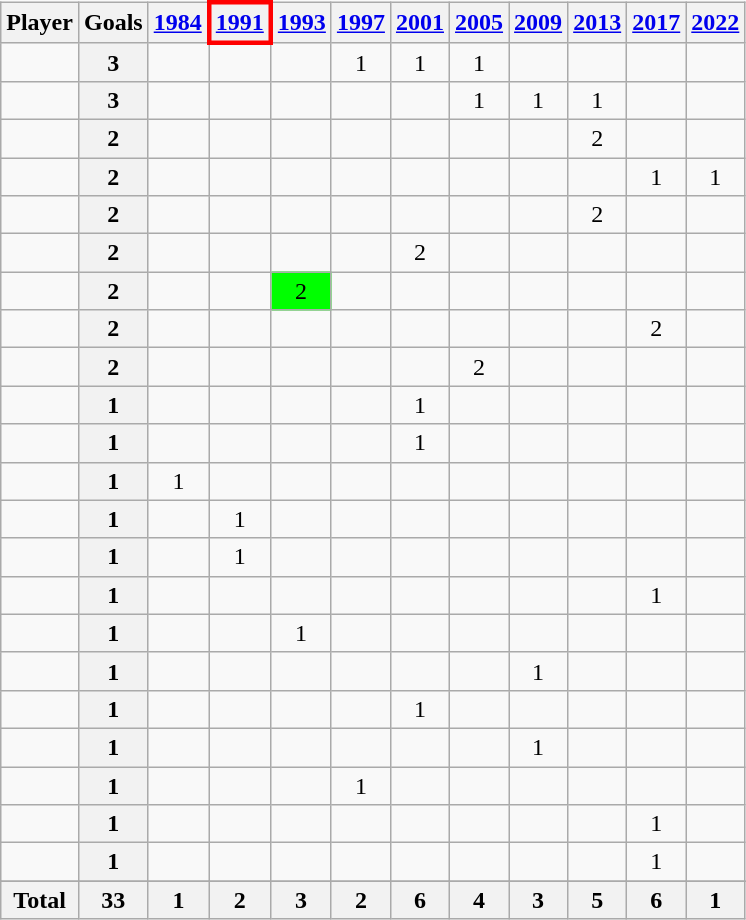<table class="wikitable sortable" style="text-align:center;">
<tr>
<th>Player</th>
<th>Goals</th>
<th><a href='#'>1984</a></th>
<th style="border:3px solid red"><a href='#'>1991</a></th>
<th><a href='#'>1993</a></th>
<th><a href='#'>1997</a></th>
<th><a href='#'>2001</a></th>
<th><a href='#'>2005</a></th>
<th><a href='#'>2009</a></th>
<th><a href='#'>2013</a></th>
<th><a href='#'>2017</a></th>
<th><a href='#'>2022</a></th>
</tr>
<tr>
<td align="left"></td>
<th>3</th>
<td></td>
<td></td>
<td></td>
<td>1</td>
<td>1</td>
<td>1</td>
<td></td>
<td></td>
<td></td>
<td></td>
</tr>
<tr>
<td align="left"></td>
<th>3</th>
<td></td>
<td></td>
<td></td>
<td></td>
<td></td>
<td>1</td>
<td>1</td>
<td>1</td>
<td></td>
<td></td>
</tr>
<tr>
<td align="left"></td>
<th>2</th>
<td></td>
<td></td>
<td></td>
<td></td>
<td></td>
<td></td>
<td></td>
<td>2</td>
<td></td>
<td></td>
</tr>
<tr>
<td align="left"></td>
<th>2</th>
<td></td>
<td></td>
<td></td>
<td></td>
<td></td>
<td></td>
<td></td>
<td></td>
<td>1</td>
<td>1</td>
</tr>
<tr>
<td align="left"></td>
<th>2</th>
<td></td>
<td></td>
<td></td>
<td></td>
<td></td>
<td></td>
<td></td>
<td>2</td>
<td></td>
<td></td>
</tr>
<tr>
<td align="left"></td>
<th>2</th>
<td></td>
<td></td>
<td></td>
<td></td>
<td>2</td>
<td></td>
<td></td>
<td></td>
<td></td>
<td></td>
</tr>
<tr>
<td align="left"></td>
<th>2</th>
<td></td>
<td></td>
<td style="background:#00FF00">2</td>
<td></td>
<td></td>
<td></td>
<td></td>
<td></td>
<td></td>
<td></td>
</tr>
<tr>
<td align="left"></td>
<th>2</th>
<td></td>
<td></td>
<td></td>
<td></td>
<td></td>
<td></td>
<td></td>
<td></td>
<td>2</td>
<td></td>
</tr>
<tr>
<td align="left"></td>
<th>2</th>
<td></td>
<td></td>
<td></td>
<td></td>
<td></td>
<td>2</td>
<td></td>
<td></td>
<td></td>
<td></td>
</tr>
<tr>
<td align="left"></td>
<th>1</th>
<td></td>
<td></td>
<td></td>
<td></td>
<td>1</td>
<td></td>
<td></td>
<td></td>
<td></td>
<td></td>
</tr>
<tr>
<td align="left"></td>
<th>1</th>
<td></td>
<td></td>
<td></td>
<td></td>
<td>1</td>
<td></td>
<td></td>
<td></td>
<td></td>
<td></td>
</tr>
<tr>
<td align="left"></td>
<th>1</th>
<td>1</td>
<td></td>
<td></td>
<td></td>
<td></td>
<td></td>
<td></td>
<td></td>
<td></td>
<td></td>
</tr>
<tr>
<td align="left"></td>
<th>1</th>
<td></td>
<td>1</td>
<td></td>
<td></td>
<td></td>
<td></td>
<td></td>
<td></td>
<td></td>
<td></td>
</tr>
<tr>
<td align="left"></td>
<th>1</th>
<td></td>
<td>1</td>
<td></td>
<td></td>
<td></td>
<td></td>
<td></td>
<td></td>
<td></td>
<td></td>
</tr>
<tr>
<td align="left"></td>
<th>1</th>
<td></td>
<td></td>
<td></td>
<td></td>
<td></td>
<td></td>
<td></td>
<td></td>
<td>1</td>
<td></td>
</tr>
<tr>
<td align="left"></td>
<th>1</th>
<td></td>
<td></td>
<td>1</td>
<td></td>
<td></td>
<td></td>
<td></td>
<td></td>
<td></td>
<td></td>
</tr>
<tr>
<td align="left"></td>
<th>1</th>
<td></td>
<td></td>
<td></td>
<td></td>
<td></td>
<td></td>
<td>1</td>
<td></td>
<td></td>
<td></td>
</tr>
<tr>
<td align="left"></td>
<th>1</th>
<td></td>
<td></td>
<td></td>
<td></td>
<td>1</td>
<td></td>
<td></td>
<td></td>
<td></td>
<td></td>
</tr>
<tr>
<td align="left"></td>
<th>1</th>
<td></td>
<td></td>
<td></td>
<td></td>
<td></td>
<td></td>
<td>1</td>
<td></td>
<td></td>
<td></td>
</tr>
<tr>
<td align="left"></td>
<th>1</th>
<td></td>
<td></td>
<td></td>
<td>1</td>
<td></td>
<td></td>
<td></td>
<td></td>
<td></td>
<td></td>
</tr>
<tr>
<td align="left"></td>
<th>1</th>
<td></td>
<td></td>
<td></td>
<td></td>
<td></td>
<td></td>
<td></td>
<td></td>
<td>1</td>
<td></td>
</tr>
<tr>
<td align="left"></td>
<th>1</th>
<td></td>
<td></td>
<td></td>
<td></td>
<td></td>
<td></td>
<td></td>
<td></td>
<td>1</td>
<td></td>
</tr>
<tr>
</tr>
<tr class="sortbottom">
<th>Total</th>
<th>33</th>
<th>1</th>
<th>2</th>
<th>3</th>
<th>2</th>
<th>6</th>
<th>4</th>
<th>3</th>
<th>5</th>
<th>6</th>
<th>1</th>
</tr>
</table>
